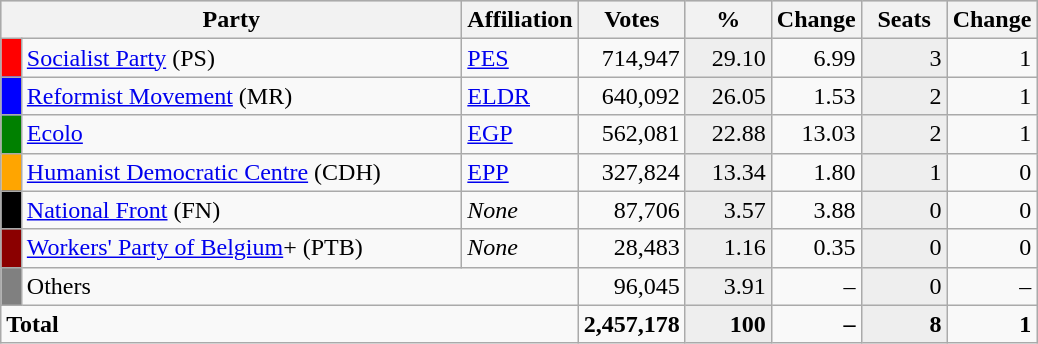<table class="wikitable" border="1">
<tr style="background-color:#C9C9C9">
<th align=left colspan=2 valign=top width=300>Party</th>
<th align=left width=50>Affiliation</th>
<th align=right width=50>Votes</th>
<th align=right width=50>%</th>
<th align=right width=50>Change</th>
<th align=right width=50>Seats</th>
<th align=right width=50>Change</th>
</tr>
<tr>
<td bgcolor="red"> </td>
<td align=left><a href='#'>Socialist Party</a> (PS)</td>
<td align=left><a href='#'>PES</a></td>
<td align=right>714,947</td>
<td align=right style="background-color:#EEEEEE">29.10</td>
<td align=right> 6.99</td>
<td align=right style="background-color:#EEEEEE">3</td>
<td align=right> 1</td>
</tr>
<tr>
<td bgcolor="blue"> </td>
<td align=left><a href='#'>Reformist Movement</a> (MR)</td>
<td align=left><a href='#'>ELDR</a></td>
<td align=right>640,092</td>
<td align=right style="background-color:#EEEEEE">26.05</td>
<td align=right> 1.53</td>
<td align=right style="background-color:#EEEEEE">2</td>
<td align=right> 1</td>
</tr>
<tr>
<td bgcolor="green"> </td>
<td align=left><a href='#'>Ecolo</a></td>
<td align=left><a href='#'>EGP</a></td>
<td align=right>562,081</td>
<td align=right style="background-color:#EEEEEE">22.88</td>
<td align=right> 13.03</td>
<td align=right style="background-color:#EEEEEE">2</td>
<td align=right> 1</td>
</tr>
<tr>
<td bgcolor="orange"> </td>
<td align=left><a href='#'>Humanist Democratic Centre</a> (CDH)</td>
<td align=left><a href='#'>EPP</a></td>
<td align=right>327,824</td>
<td align=right style="background-color:#EEEEEE">13.34</td>
<td align=right> 1.80</td>
<td align=right style="background-color:#EEEEEE">1</td>
<td align=right>0</td>
</tr>
<tr>
<td bgcolor="black"> </td>
<td align=left><a href='#'>National Front</a> (FN)</td>
<td align=left><em>None</em></td>
<td align=right>87,706</td>
<td align=right style="background-color:#EEEEEE">3.57</td>
<td align=right> 3.88</td>
<td align=right style="background-color:#EEEEEE">0</td>
<td align=right>0</td>
</tr>
<tr>
<td bgcolor="darkred"> </td>
<td align=left><a href='#'>Workers' Party of Belgium</a>+ (PTB)</td>
<td align=left><em>None</em></td>
<td align=right>28,483</td>
<td align=right style="background-color:#EEEEEE">1.16</td>
<td align=right> 0.35</td>
<td align=right style="background-color:#EEEEEE">0</td>
<td align=right>0</td>
</tr>
<tr>
<td bgcolor="grey"> </td>
<td align=left colspan=2>Others</td>
<td align=right>96,045</td>
<td align=right style="background-color:#EEEEEE">3.91</td>
<td align=right>–</td>
<td align=right style="background-color:#EEEEEE">0</td>
<td align=right>–</td>
</tr>
<tr>
<td align=left colspan=3><strong>Total</strong></td>
<td align=right><strong>2,457,178</strong></td>
<td align=right style="background-color:#EEEEEE"><strong>100</strong></td>
<td align=right><strong>–</strong></td>
<td align=right style="background-color:#EEEEEE"><strong>8</strong></td>
<td align=right><strong> 1</strong></td>
</tr>
</table>
